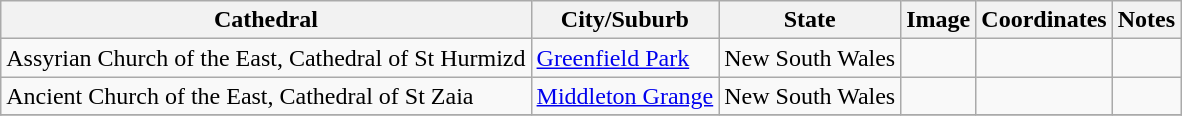<table class="wikitable sortable">
<tr>
<th>Cathedral</th>
<th>City/Suburb</th>
<th>State</th>
<th>Image</th>
<th>Coordinates</th>
<th>Notes</th>
</tr>
<tr>
<td>Assyrian Church of the East, Cathedral of St Hurmizd</td>
<td><a href='#'>Greenfield Park</a></td>
<td>New South Wales</td>
<td></td>
<td><small></small></td>
<td></td>
</tr>
<tr>
<td>Ancient Church of the East, Cathedral of St Zaia</td>
<td><a href='#'>Middleton Grange</a></td>
<td>New South Wales</td>
<td></td>
<td><small></small></td>
<td></td>
</tr>
<tr>
</tr>
</table>
